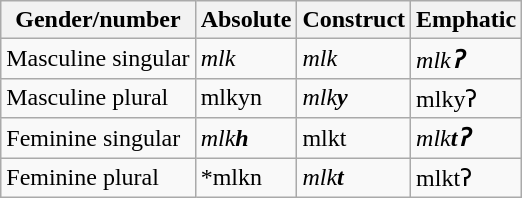<table class="wikitable">
<tr>
<th>Gender/number</th>
<th>Absolute</th>
<th>Construct</th>
<th>Emphatic</th>
</tr>
<tr>
<td>Masculine singular</td>
<td><em>mlk</em></td>
<td><em>mlk</em></td>
<td><em>mlk<strong>ʔ<strong><em></td>
</tr>
<tr>
<td>Masculine plural</td>
<td></em>mlk</strong>yn</em></strong></td>
<td><em>mlk<strong>y<strong><em></td>
<td></em>mlk</strong>yʔ</em></strong></td>
</tr>
<tr>
<td>Feminine singular</td>
<td><em>mlk<strong>h<strong><em></td>
<td></em>mlk</strong>t</em></strong></td>
<td><em>mlk<strong>tʔ<strong><em></td>
</tr>
<tr>
<td>Feminine plural</td>
<td>*</em>mlk</strong>n</em></strong></td>
<td><em>mlk<strong>t<strong><em></td>
<td></em>mlk</strong>tʔ</em></strong></td>
</tr>
</table>
